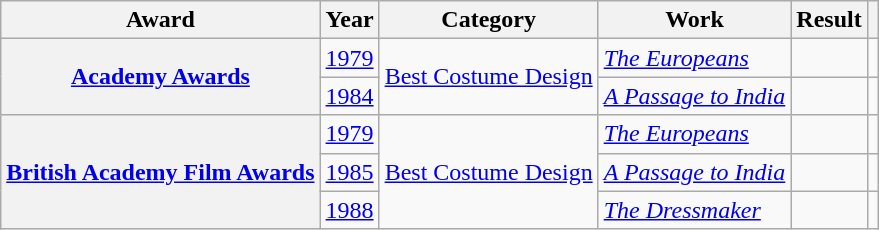<table class="wikitable">
<tr>
<th>Award</th>
<th>Year</th>
<th>Category</th>
<th>Work</th>
<th>Result</th>
<th class="unsortable"></th>
</tr>
<tr>
<th rowspan="2" scope="row" style="text-align:center;"><a href='#'>Academy Awards</a></th>
<td style="text-align:center;"><a href='#'>1979</a></td>
<td rowspan="2"><a href='#'>Best Costume Design</a></td>
<td><em><a href='#'>The Europeans</a></em></td>
<td></td>
<td style="text-align:center;"></td>
</tr>
<tr>
<td style="text-align:center;"><a href='#'>1984</a></td>
<td><em><a href='#'>A Passage to India</a></em></td>
<td></td>
<td style="text-align:center;"></td>
</tr>
<tr>
<th rowspan="3" scope="row" style="text-align:center;"><a href='#'>British Academy Film Awards</a></th>
<td style="text-align:center;"><a href='#'>1979</a></td>
<td rowspan="3"><a href='#'>Best Costume Design</a></td>
<td><em><a href='#'>The Europeans</a></em></td>
<td></td>
<td style="text-align:center;"></td>
</tr>
<tr>
<td style="text-align:center;"><a href='#'>1985</a></td>
<td><em><a href='#'>A Passage to India</a></em></td>
<td></td>
<td style="text-align:center;"></td>
</tr>
<tr>
<td style="text-align:center;"><a href='#'>1988</a></td>
<td><em><a href='#'>The Dressmaker</a></em></td>
<td></td>
<td style="text-align:center;"></td>
</tr>
</table>
